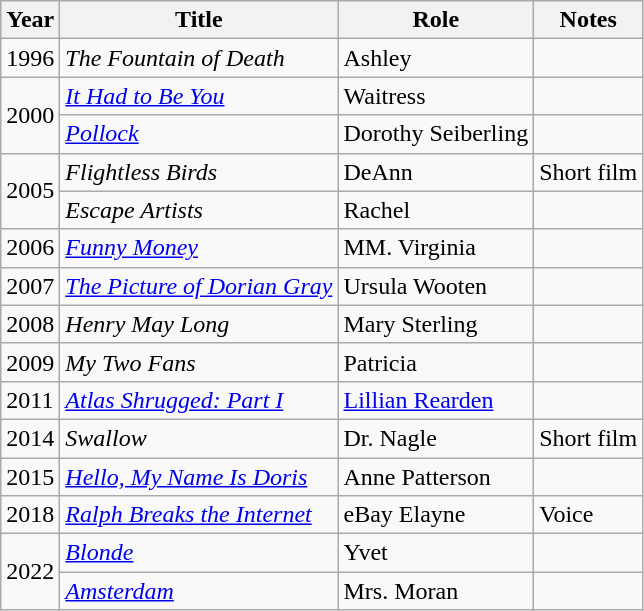<table class="wikitable sortable">
<tr>
<th>Year</th>
<th>Title</th>
<th>Role</th>
<th class="unsortable">Notes</th>
</tr>
<tr>
<td>1996</td>
<td><em>The Fountain of Death</em></td>
<td>Ashley</td>
<td></td>
</tr>
<tr>
<td rowspan=2>2000</td>
<td><em><a href='#'>It Had to Be You</a></em></td>
<td>Waitress</td>
<td></td>
</tr>
<tr>
<td><em><a href='#'>Pollock</a></em></td>
<td>Dorothy Seiberling</td>
<td></td>
</tr>
<tr>
<td rowspan=2>2005</td>
<td><em>Flightless Birds</em></td>
<td>DeAnn</td>
<td>Short film</td>
</tr>
<tr>
<td><em>Escape Artists</em></td>
<td>Rachel</td>
<td></td>
</tr>
<tr>
<td>2006</td>
<td><em><a href='#'>Funny Money</a></em></td>
<td>MM. Virginia</td>
<td></td>
</tr>
<tr>
<td>2007</td>
<td><em><a href='#'>The Picture of Dorian Gray</a></em></td>
<td>Ursula Wooten</td>
<td></td>
</tr>
<tr>
<td>2008</td>
<td><em>Henry May Long</em></td>
<td>Mary Sterling</td>
<td></td>
</tr>
<tr>
<td>2009</td>
<td><em>My Two Fans</em></td>
<td>Patricia</td>
<td></td>
</tr>
<tr>
<td>2011</td>
<td><em><a href='#'>Atlas Shrugged: Part I</a></em></td>
<td><a href='#'>Lillian Rearden</a></td>
<td></td>
</tr>
<tr>
<td>2014</td>
<td><em>Swallow</em></td>
<td>Dr. Nagle</td>
<td>Short film</td>
</tr>
<tr>
<td>2015</td>
<td><em><a href='#'>Hello, My Name Is Doris</a></em></td>
<td>Anne Patterson</td>
<td></td>
</tr>
<tr>
<td>2018</td>
<td><em><a href='#'>Ralph Breaks the Internet</a></em></td>
<td>eBay Elayne</td>
<td>Voice</td>
</tr>
<tr>
<td rowspan=2>2022</td>
<td><em><a href='#'>Blonde</a></em></td>
<td>Yvet</td>
<td></td>
</tr>
<tr>
<td><em><a href='#'>Amsterdam</a></em></td>
<td>Mrs. Moran</td>
<td></td>
</tr>
</table>
